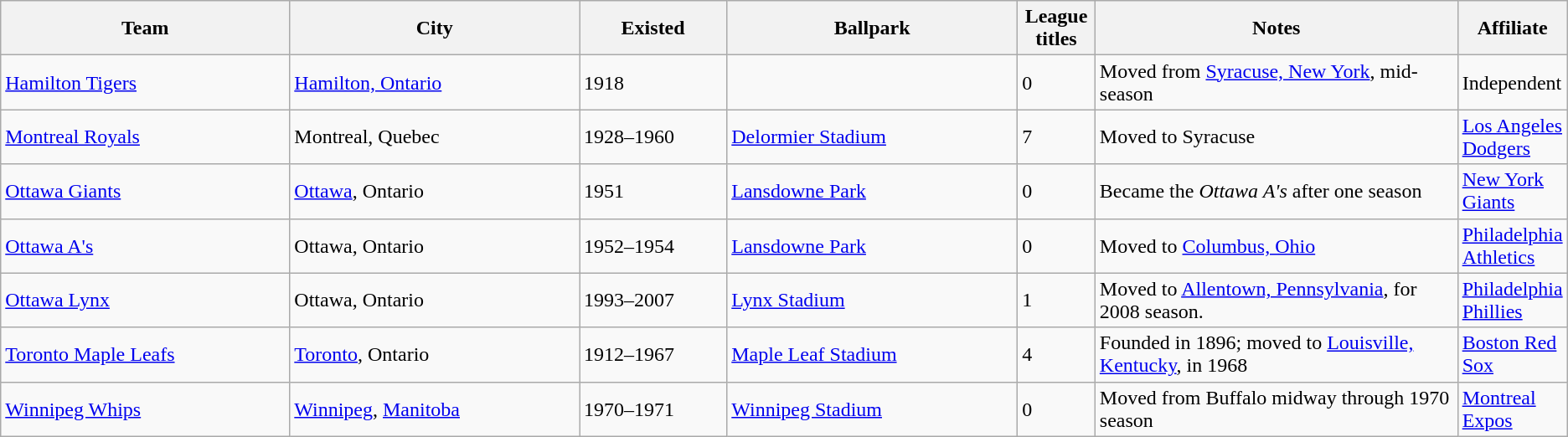<table class="wikitable">
<tr>
<th bgcolor="#DDDDFF" width="20%">Team</th>
<th bgcolor="#DDDDFF" width="20%">City</th>
<th bgcolor="#DDDDFF" width="10%">Existed</th>
<th bgcolor="#DDDDFF" width="20%">Ballpark</th>
<th bgcolor="#DDDDFF" width="5%">League titles</th>
<th bgcolor="#DDDDFF" width="45%">Notes</th>
<th bgcolor="#DDDDFF" width="45%">Affiliate</th>
</tr>
<tr>
<td><a href='#'>Hamilton Tigers</a></td>
<td><a href='#'>Hamilton, Ontario</a></td>
<td>1918</td>
<td></td>
<td>0</td>
<td>Moved from <a href='#'>Syracuse, New York</a>, mid-season</td>
<td>Independent</td>
</tr>
<tr>
<td><a href='#'>Montreal Royals</a></td>
<td>Montreal, Quebec</td>
<td>1928–1960</td>
<td><a href='#'>Delormier Stadium</a></td>
<td>7</td>
<td>Moved to Syracuse</td>
<td><a href='#'>Los Angeles Dodgers</a></td>
</tr>
<tr>
<td><a href='#'>Ottawa Giants</a></td>
<td><a href='#'>Ottawa</a>, Ontario</td>
<td>1951</td>
<td><a href='#'>Lansdowne Park</a></td>
<td>0</td>
<td>Became the <em>Ottawa A's</em> after one season</td>
<td><a href='#'>New York Giants</a></td>
</tr>
<tr>
<td><a href='#'>Ottawa A's</a></td>
<td>Ottawa, Ontario</td>
<td>1952–1954</td>
<td><a href='#'>Lansdowne Park</a></td>
<td>0</td>
<td>Moved to <a href='#'>Columbus, Ohio</a></td>
<td><a href='#'>Philadelphia Athletics</a></td>
</tr>
<tr>
<td><a href='#'>Ottawa Lynx</a></td>
<td>Ottawa, Ontario</td>
<td>1993–2007</td>
<td><a href='#'>Lynx Stadium</a></td>
<td>1</td>
<td>Moved to <a href='#'>Allentown, Pennsylvania</a>, for 2008 season.</td>
<td><a href='#'>Philadelphia Phillies</a></td>
</tr>
<tr>
<td><a href='#'>Toronto Maple Leafs</a></td>
<td><a href='#'>Toronto</a>, Ontario</td>
<td>1912–1967</td>
<td><a href='#'>Maple Leaf Stadium</a></td>
<td>4</td>
<td>Founded in 1896; moved to <a href='#'>Louisville, Kentucky</a>, in 1968</td>
<td><a href='#'>Boston Red Sox</a></td>
</tr>
<tr>
<td><a href='#'>Winnipeg Whips</a></td>
<td><a href='#'>Winnipeg</a>, <a href='#'>Manitoba</a></td>
<td>1970–1971</td>
<td><a href='#'>Winnipeg Stadium</a></td>
<td>0</td>
<td>Moved from Buffalo midway through 1970 season</td>
<td><a href='#'>Montreal Expos</a></td>
</tr>
</table>
